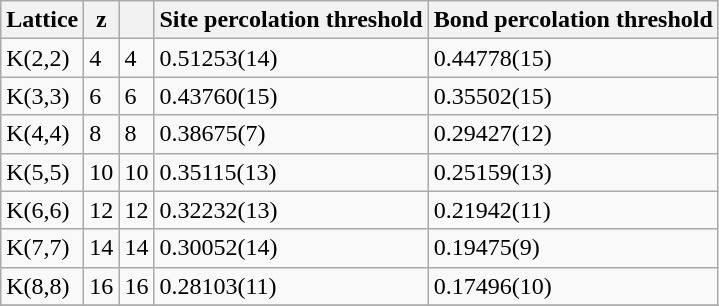<table class="wikitable">
<tr>
<th>Lattice</th>
<th>z</th>
<th></th>
<th>Site percolation threshold</th>
<th>Bond percolation threshold</th>
</tr>
<tr>
<td>K(2,2)</td>
<td>4</td>
<td>4</td>
<td>0.51253(14)</td>
<td>0.44778(15)</td>
</tr>
<tr>
<td>K(3,3)</td>
<td>6</td>
<td>6</td>
<td>0.43760(15)</td>
<td>0.35502(15)</td>
</tr>
<tr>
<td>K(4,4)</td>
<td>8</td>
<td>8</td>
<td>0.38675(7)</td>
<td>0.29427(12)</td>
</tr>
<tr>
<td>K(5,5)</td>
<td>10</td>
<td>10</td>
<td>0.35115(13)</td>
<td>0.25159(13)</td>
</tr>
<tr>
<td>K(6,6)</td>
<td>12</td>
<td>12</td>
<td>0.32232(13)</td>
<td>0.21942(11)</td>
</tr>
<tr>
<td>K(7,7)</td>
<td>14</td>
<td>14</td>
<td>0.30052(14)</td>
<td>0.19475(9)</td>
</tr>
<tr>
<td>K(8,8)</td>
<td>16</td>
<td>16</td>
<td>0.28103(11)</td>
<td>0.17496(10)</td>
</tr>
<tr>
</tr>
</table>
